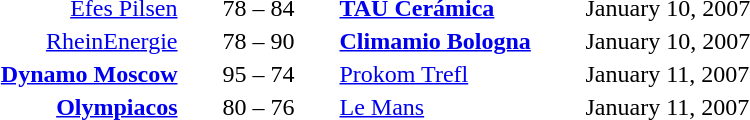<table style="text-align:center">
<tr>
<th width=160></th>
<th width=100></th>
<th width=160></th>
<th width=200></th>
</tr>
<tr>
<td align=right><a href='#'>Efes Pilsen</a> </td>
<td>78 – 84</td>
<td align=left> <strong><a href='#'>TAU Cerámica</a></strong></td>
<td align=left>January 10, 2007</td>
</tr>
<tr>
<td align=right><a href='#'>RheinEnergie</a> </td>
<td>78 – 90</td>
<td align=left> <strong><a href='#'>Climamio Bologna</a></strong></td>
<td align=left>January 10, 2007</td>
</tr>
<tr>
<td align=right><strong><a href='#'>Dynamo Moscow</a></strong> </td>
<td>95 – 74</td>
<td align=left> <a href='#'>Prokom Trefl</a></td>
<td align=left>January 11, 2007</td>
</tr>
<tr>
<td align=right><strong><a href='#'>Olympiacos</a></strong> </td>
<td>80 – 76</td>
<td align=left> <a href='#'>Le Mans</a></td>
<td align=left>January 11, 2007</td>
</tr>
</table>
